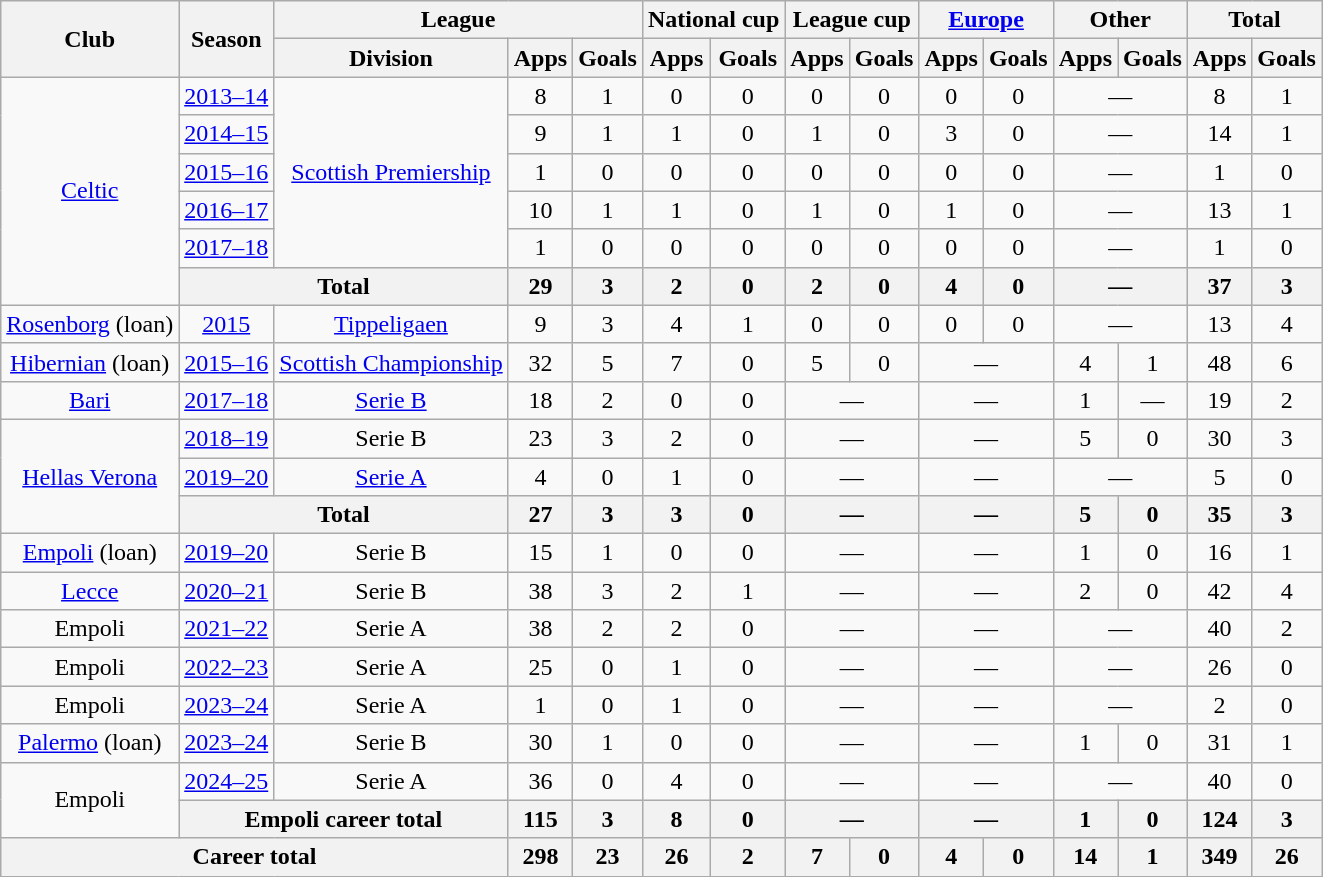<table class="wikitable" style="text-align:center">
<tr>
<th rowspan="2">Club</th>
<th rowspan="2">Season</th>
<th colspan="3">League</th>
<th colspan="2">National cup</th>
<th colspan="2">League cup</th>
<th colspan="2"><a href='#'>Europe</a></th>
<th colspan="2">Other</th>
<th colspan="2">Total</th>
</tr>
<tr>
<th>Division</th>
<th>Apps</th>
<th>Goals</th>
<th>Apps</th>
<th>Goals</th>
<th>Apps</th>
<th>Goals</th>
<th>Apps</th>
<th>Goals</th>
<th>Apps</th>
<th>Goals</th>
<th>Apps</th>
<th>Goals</th>
</tr>
<tr>
<td rowspan="6"><a href='#'>Celtic</a></td>
<td><a href='#'>2013–14</a></td>
<td rowspan="5"><a href='#'>Scottish Premiership</a></td>
<td>8</td>
<td>1</td>
<td>0</td>
<td>0</td>
<td>0</td>
<td>0</td>
<td>0</td>
<td>0</td>
<td colspan="2">—</td>
<td>8</td>
<td>1</td>
</tr>
<tr>
<td><a href='#'>2014–15</a></td>
<td>9</td>
<td>1</td>
<td>1</td>
<td>0</td>
<td>1</td>
<td>0</td>
<td>3</td>
<td>0</td>
<td colspan="2">—</td>
<td>14</td>
<td>1</td>
</tr>
<tr>
<td><a href='#'>2015–16</a></td>
<td>1</td>
<td>0</td>
<td>0</td>
<td>0</td>
<td>0</td>
<td>0</td>
<td>0</td>
<td>0</td>
<td colspan="2">—</td>
<td>1</td>
<td>0</td>
</tr>
<tr>
<td><a href='#'>2016–17</a></td>
<td>10</td>
<td>1</td>
<td>1</td>
<td>0</td>
<td>1</td>
<td>0</td>
<td>1</td>
<td>0</td>
<td colspan="2">—</td>
<td>13</td>
<td>1</td>
</tr>
<tr>
<td><a href='#'>2017–18</a></td>
<td>1</td>
<td>0</td>
<td>0</td>
<td>0</td>
<td>0</td>
<td>0</td>
<td>0</td>
<td>0</td>
<td colspan="2">—</td>
<td>1</td>
<td>0</td>
</tr>
<tr>
<th colspan="2">Total</th>
<th>29</th>
<th>3</th>
<th>2</th>
<th>0</th>
<th>2</th>
<th>0</th>
<th>4</th>
<th>0</th>
<th colspan="2">—</th>
<th>37</th>
<th>3</th>
</tr>
<tr>
<td><a href='#'>Rosenborg</a> (loan)</td>
<td><a href='#'>2015</a></td>
<td><a href='#'>Tippeligaen</a></td>
<td>9</td>
<td>3</td>
<td>4</td>
<td>1</td>
<td>0</td>
<td>0</td>
<td>0</td>
<td>0</td>
<td colspan="2">—</td>
<td>13</td>
<td>4</td>
</tr>
<tr>
<td><a href='#'>Hibernian</a> (loan)</td>
<td><a href='#'>2015–16</a></td>
<td><a href='#'>Scottish Championship</a></td>
<td>32</td>
<td>5</td>
<td>7</td>
<td>0</td>
<td>5</td>
<td>0</td>
<td colspan="2">—</td>
<td>4</td>
<td>1</td>
<td>48</td>
<td>6</td>
</tr>
<tr>
<td><a href='#'>Bari</a></td>
<td><a href='#'>2017–18</a></td>
<td><a href='#'>Serie B</a></td>
<td>18</td>
<td>2</td>
<td>0</td>
<td>0</td>
<td colspan="2">—</td>
<td colspan="2">—</td>
<td>1</td>
<td>—</td>
<td>19</td>
<td>2</td>
</tr>
<tr>
<td rowspan="3"><a href='#'>Hellas Verona</a></td>
<td><a href='#'>2018–19</a></td>
<td>Serie B</td>
<td>23</td>
<td>3</td>
<td>2</td>
<td>0</td>
<td colspan="2">—</td>
<td colspan="2">—</td>
<td>5</td>
<td>0</td>
<td>30</td>
<td>3</td>
</tr>
<tr>
<td><a href='#'>2019–20</a></td>
<td><a href='#'>Serie A</a></td>
<td>4</td>
<td>0</td>
<td>1</td>
<td>0</td>
<td colspan="2">—</td>
<td colspan="2">—</td>
<td colspan="2">—</td>
<td>5</td>
<td>0</td>
</tr>
<tr>
<th colspan="2">Total</th>
<th>27</th>
<th>3</th>
<th>3</th>
<th>0</th>
<th colspan="2">—</th>
<th colspan="2">—</th>
<th>5</th>
<th>0</th>
<th>35</th>
<th>3</th>
</tr>
<tr>
<td><a href='#'>Empoli</a> (loan)</td>
<td><a href='#'>2019–20</a></td>
<td>Serie B</td>
<td>15</td>
<td>1</td>
<td>0</td>
<td>0</td>
<td colspan="2">—</td>
<td colspan="2">—</td>
<td>1</td>
<td>0</td>
<td>16</td>
<td>1</td>
</tr>
<tr>
<td><a href='#'>Lecce</a></td>
<td><a href='#'>2020–21</a></td>
<td>Serie B</td>
<td>38</td>
<td>3</td>
<td>2</td>
<td>1</td>
<td colspan="2">—</td>
<td colspan="2">—</td>
<td>2</td>
<td>0</td>
<td>42</td>
<td>4</td>
</tr>
<tr>
<td>Empoli</td>
<td><a href='#'>2021–22</a></td>
<td>Serie A</td>
<td>38</td>
<td>2</td>
<td>2</td>
<td>0</td>
<td colspan="2">—</td>
<td colspan="2">—</td>
<td colspan="2">—</td>
<td>40</td>
<td>2</td>
</tr>
<tr>
<td>Empoli</td>
<td><a href='#'>2022–23</a></td>
<td>Serie A</td>
<td>25</td>
<td>0</td>
<td>1</td>
<td>0</td>
<td colspan="2">—</td>
<td colspan="2">—</td>
<td colspan="2">—</td>
<td>26</td>
<td>0</td>
</tr>
<tr>
<td>Empoli</td>
<td><a href='#'>2023–24</a></td>
<td>Serie A</td>
<td>1</td>
<td>0</td>
<td>1</td>
<td>0</td>
<td colspan="2">—</td>
<td colspan="2">—</td>
<td colspan="2">—</td>
<td>2</td>
<td>0</td>
</tr>
<tr>
<td><a href='#'>Palermo</a> (loan)</td>
<td><a href='#'>2023–24</a></td>
<td>Serie B</td>
<td>30</td>
<td>1</td>
<td>0</td>
<td>0</td>
<td colspan="2">—</td>
<td colspan="2">—</td>
<td>1</td>
<td>0</td>
<td>31</td>
<td>1</td>
</tr>
<tr>
<td rowspan="2">Empoli</td>
<td><a href='#'>2024–25</a></td>
<td>Serie A</td>
<td>36</td>
<td>0</td>
<td>4</td>
<td>0</td>
<td colspan="2">—</td>
<td colspan="2">—</td>
<td colspan="2">—</td>
<td>40</td>
<td>0</td>
</tr>
<tr>
<th colspan="2">Empoli career total</th>
<th>115</th>
<th>3</th>
<th>8</th>
<th>0</th>
<th colspan="2">—</th>
<th colspan="2">—</th>
<th>1</th>
<th>0</th>
<th>124</th>
<th>3</th>
</tr>
<tr>
<th colspan="3">Career total</th>
<th>298</th>
<th>23</th>
<th>26</th>
<th>2</th>
<th>7</th>
<th>0</th>
<th>4</th>
<th>0</th>
<th>14</th>
<th>1</th>
<th>349</th>
<th>26</th>
</tr>
</table>
